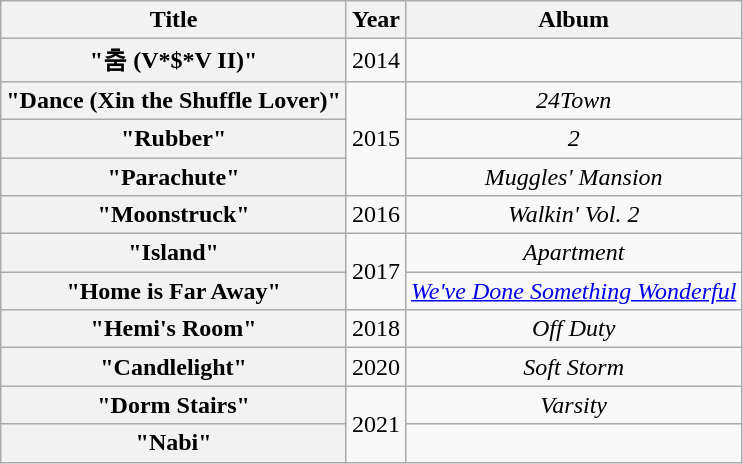<table class="wikitable plainrowheaders" style="text-align:center;">
<tr>
<th scope="col">Title</th>
<th scope="col">Year</th>
<th scope="col">Album</th>
</tr>
<tr>
<th scope="row">"춤 (V*$*V II)" <br></th>
<td>2014</td>
<td></td>
</tr>
<tr>
<th scope="row">"Dance (Xin the Shuffle Lover)"<br></th>
<td rowspan="3">2015</td>
<td><em>24Town</em></td>
</tr>
<tr>
<th scope="row">"Rubber"<br></th>
<td><em>2</em></td>
</tr>
<tr>
<th scope="row">"Parachute"<br></th>
<td><em>Muggles' Mansion</em></td>
</tr>
<tr>
<th scope="row">"Moonstruck"<br></th>
<td>2016</td>
<td><em>Walkin' Vol. 2</em></td>
</tr>
<tr>
<th scope="row">"Island"<br></th>
<td rowspan="2">2017</td>
<td><em>Apartment</em></td>
</tr>
<tr>
<th scope="row">"Home is Far Away"<br></th>
<td><em><a href='#'>We've Done Something Wonderful</a></em></td>
</tr>
<tr>
<th scope="row">"Hemi's Room"<br></th>
<td>2018</td>
<td><em>Off Duty</em></td>
</tr>
<tr>
<th scope="row">"Candlelight"<br></th>
<td>2020</td>
<td><em>Soft Storm</em></td>
</tr>
<tr>
<th scope="row">"Dorm Stairs"<br></th>
<td rowspan="2">2021</td>
<td><em>Varsity</em></td>
</tr>
<tr>
<th scope="row">"Nabi"<br></th>
<td></td>
</tr>
</table>
